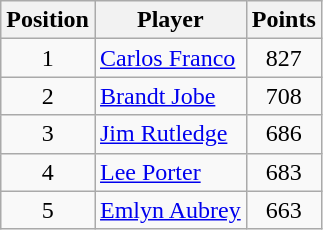<table class=wikitable>
<tr>
<th>Position</th>
<th>Player</th>
<th>Points</th>
</tr>
<tr>
<td align=center>1</td>
<td> <a href='#'>Carlos Franco</a></td>
<td align=center>827</td>
</tr>
<tr>
<td align=center>2</td>
<td> <a href='#'>Brandt Jobe</a></td>
<td align=center>708</td>
</tr>
<tr>
<td align=center>3</td>
<td> <a href='#'>Jim Rutledge</a></td>
<td align=center>686</td>
</tr>
<tr>
<td align=center>4</td>
<td> <a href='#'>Lee Porter</a></td>
<td align=center>683</td>
</tr>
<tr>
<td align=center>5</td>
<td> <a href='#'>Emlyn Aubrey</a></td>
<td align=center>663</td>
</tr>
</table>
